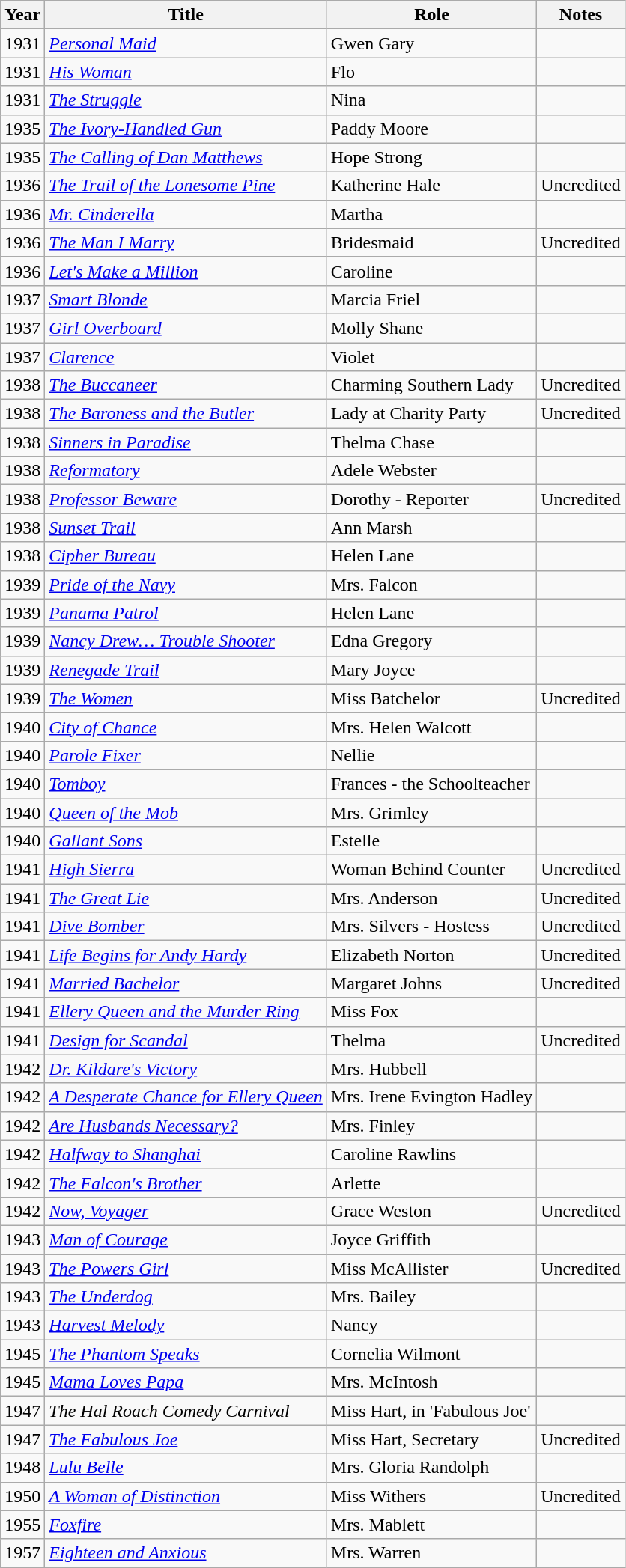<table class="wikitable">
<tr>
<th>Year</th>
<th>Title</th>
<th>Role</th>
<th>Notes</th>
</tr>
<tr>
<td>1931</td>
<td><em><a href='#'>Personal Maid</a></em></td>
<td>Gwen Gary</td>
<td></td>
</tr>
<tr>
<td>1931</td>
<td><em><a href='#'>His Woman</a></em></td>
<td>Flo</td>
<td></td>
</tr>
<tr>
<td>1931</td>
<td><em><a href='#'>The Struggle</a></em></td>
<td>Nina</td>
<td></td>
</tr>
<tr>
<td>1935</td>
<td><em><a href='#'>The Ivory-Handled Gun</a></em></td>
<td>Paddy Moore</td>
<td></td>
</tr>
<tr>
<td>1935</td>
<td><em><a href='#'>The Calling of Dan Matthews</a></em></td>
<td>Hope Strong</td>
<td></td>
</tr>
<tr>
<td>1936</td>
<td><em><a href='#'>The Trail of the Lonesome Pine</a></em></td>
<td>Katherine Hale</td>
<td>Uncredited</td>
</tr>
<tr>
<td>1936</td>
<td><em><a href='#'>Mr. Cinderella</a></em></td>
<td>Martha</td>
<td></td>
</tr>
<tr>
<td>1936</td>
<td><em><a href='#'>The Man I Marry</a></em></td>
<td>Bridesmaid</td>
<td>Uncredited</td>
</tr>
<tr>
<td>1936</td>
<td><em><a href='#'>Let's Make a Million</a></em></td>
<td>Caroline</td>
<td></td>
</tr>
<tr>
<td>1937</td>
<td><em><a href='#'>Smart Blonde</a></em></td>
<td>Marcia Friel</td>
<td></td>
</tr>
<tr>
<td>1937</td>
<td><em><a href='#'>Girl Overboard</a></em></td>
<td>Molly Shane</td>
<td></td>
</tr>
<tr>
<td>1937</td>
<td><em><a href='#'>Clarence</a></em></td>
<td>Violet</td>
<td></td>
</tr>
<tr>
<td>1938</td>
<td><em><a href='#'>The Buccaneer</a></em></td>
<td>Charming Southern Lady</td>
<td>Uncredited</td>
</tr>
<tr>
<td>1938</td>
<td><em><a href='#'>The Baroness and the Butler</a></em></td>
<td>Lady at Charity Party</td>
<td>Uncredited</td>
</tr>
<tr>
<td>1938</td>
<td><em><a href='#'>Sinners in Paradise</a></em></td>
<td>Thelma Chase</td>
<td></td>
</tr>
<tr>
<td>1938</td>
<td><em><a href='#'>Reformatory</a></em></td>
<td>Adele Webster</td>
<td></td>
</tr>
<tr>
<td>1938</td>
<td><em><a href='#'>Professor Beware</a></em></td>
<td>Dorothy - Reporter</td>
<td>Uncredited</td>
</tr>
<tr>
<td>1938</td>
<td><em><a href='#'>Sunset Trail</a></em></td>
<td>Ann Marsh</td>
<td></td>
</tr>
<tr>
<td>1938</td>
<td><em><a href='#'>Cipher Bureau</a></em></td>
<td>Helen Lane</td>
<td></td>
</tr>
<tr>
<td>1939</td>
<td><em><a href='#'>Pride of the Navy</a></em></td>
<td>Mrs. Falcon</td>
<td></td>
</tr>
<tr>
<td>1939</td>
<td><em><a href='#'>Panama Patrol</a></em></td>
<td>Helen Lane</td>
<td></td>
</tr>
<tr>
<td>1939</td>
<td><em><a href='#'>Nancy Drew… Trouble Shooter</a></em></td>
<td>Edna Gregory</td>
<td></td>
</tr>
<tr>
<td>1939</td>
<td><em><a href='#'>Renegade Trail</a></em></td>
<td>Mary Joyce</td>
<td></td>
</tr>
<tr>
<td>1939</td>
<td><em><a href='#'>The Women</a></em></td>
<td>Miss Batchelor</td>
<td>Uncredited</td>
</tr>
<tr>
<td>1940</td>
<td><em><a href='#'>City of Chance</a></em></td>
<td>Mrs. Helen Walcott</td>
<td></td>
</tr>
<tr>
<td>1940</td>
<td><em><a href='#'>Parole Fixer</a></em></td>
<td>Nellie</td>
<td></td>
</tr>
<tr>
<td>1940</td>
<td><em><a href='#'>Tomboy</a></em></td>
<td>Frances - the Schoolteacher</td>
<td></td>
</tr>
<tr>
<td>1940</td>
<td><em><a href='#'>Queen of the Mob</a></em></td>
<td>Mrs. Grimley</td>
<td></td>
</tr>
<tr>
<td>1940</td>
<td><em><a href='#'>Gallant Sons</a></em></td>
<td>Estelle</td>
<td></td>
</tr>
<tr>
<td>1941</td>
<td><em><a href='#'>High Sierra</a></em></td>
<td>Woman Behind Counter</td>
<td>Uncredited</td>
</tr>
<tr>
<td>1941</td>
<td><em><a href='#'>The Great Lie</a></em></td>
<td>Mrs. Anderson</td>
<td>Uncredited</td>
</tr>
<tr>
<td>1941</td>
<td><em><a href='#'>Dive Bomber</a></em></td>
<td>Mrs. Silvers - Hostess</td>
<td>Uncredited</td>
</tr>
<tr>
<td>1941</td>
<td><em><a href='#'>Life Begins for Andy Hardy</a></em></td>
<td>Elizabeth Norton</td>
<td>Uncredited</td>
</tr>
<tr>
<td>1941</td>
<td><em><a href='#'>Married Bachelor</a></em></td>
<td>Margaret Johns</td>
<td>Uncredited</td>
</tr>
<tr>
<td>1941</td>
<td><em><a href='#'>Ellery Queen and the Murder Ring</a></em></td>
<td>Miss Fox</td>
<td></td>
</tr>
<tr>
<td>1941</td>
<td><em><a href='#'>Design for Scandal</a></em></td>
<td>Thelma</td>
<td>Uncredited</td>
</tr>
<tr>
<td>1942</td>
<td><em><a href='#'>Dr. Kildare's Victory</a></em></td>
<td>Mrs. Hubbell</td>
<td></td>
</tr>
<tr>
<td>1942</td>
<td><em><a href='#'>A Desperate Chance for Ellery Queen</a></em></td>
<td>Mrs. Irene Evington Hadley</td>
<td></td>
</tr>
<tr>
<td>1942</td>
<td><em><a href='#'>Are Husbands Necessary?</a></em></td>
<td>Mrs. Finley</td>
<td></td>
</tr>
<tr>
<td>1942</td>
<td><em><a href='#'>Halfway to Shanghai</a></em></td>
<td>Caroline Rawlins</td>
<td></td>
</tr>
<tr>
<td>1942</td>
<td><em><a href='#'>The Falcon's Brother</a></em></td>
<td>Arlette</td>
<td></td>
</tr>
<tr>
<td>1942</td>
<td><em><a href='#'>Now, Voyager</a></em></td>
<td>Grace Weston</td>
<td>Uncredited</td>
</tr>
<tr>
<td>1943</td>
<td><em><a href='#'>Man of Courage</a></em></td>
<td>Joyce Griffith</td>
<td></td>
</tr>
<tr>
<td>1943</td>
<td><em><a href='#'>The Powers Girl</a></em></td>
<td>Miss McAllister</td>
<td>Uncredited</td>
</tr>
<tr>
<td>1943</td>
<td><em><a href='#'>The Underdog</a></em></td>
<td>Mrs. Bailey</td>
<td></td>
</tr>
<tr>
<td>1943</td>
<td><em><a href='#'>Harvest Melody</a></em></td>
<td>Nancy</td>
<td></td>
</tr>
<tr>
<td>1945</td>
<td><em><a href='#'>The Phantom Speaks</a></em></td>
<td>Cornelia Wilmont</td>
<td></td>
</tr>
<tr>
<td>1945</td>
<td><em><a href='#'>Mama Loves Papa</a></em></td>
<td>Mrs. McIntosh</td>
<td></td>
</tr>
<tr>
<td>1947</td>
<td><em>The Hal Roach Comedy Carnival</em></td>
<td>Miss Hart, in 'Fabulous Joe'</td>
<td></td>
</tr>
<tr>
<td>1947</td>
<td><em><a href='#'>The Fabulous Joe</a></em></td>
<td>Miss Hart, Secretary</td>
<td>Uncredited</td>
</tr>
<tr>
<td>1948</td>
<td><em><a href='#'>Lulu Belle</a></em></td>
<td>Mrs. Gloria Randolph</td>
<td></td>
</tr>
<tr>
<td>1950</td>
<td><em><a href='#'>A Woman of Distinction</a></em></td>
<td>Miss Withers</td>
<td>Uncredited</td>
</tr>
<tr>
<td>1955</td>
<td><em><a href='#'>Foxfire</a></em></td>
<td>Mrs. Mablett</td>
<td></td>
</tr>
<tr>
<td>1957</td>
<td><em><a href='#'>Eighteen and Anxious</a></em></td>
<td>Mrs. Warren</td>
<td></td>
</tr>
</table>
